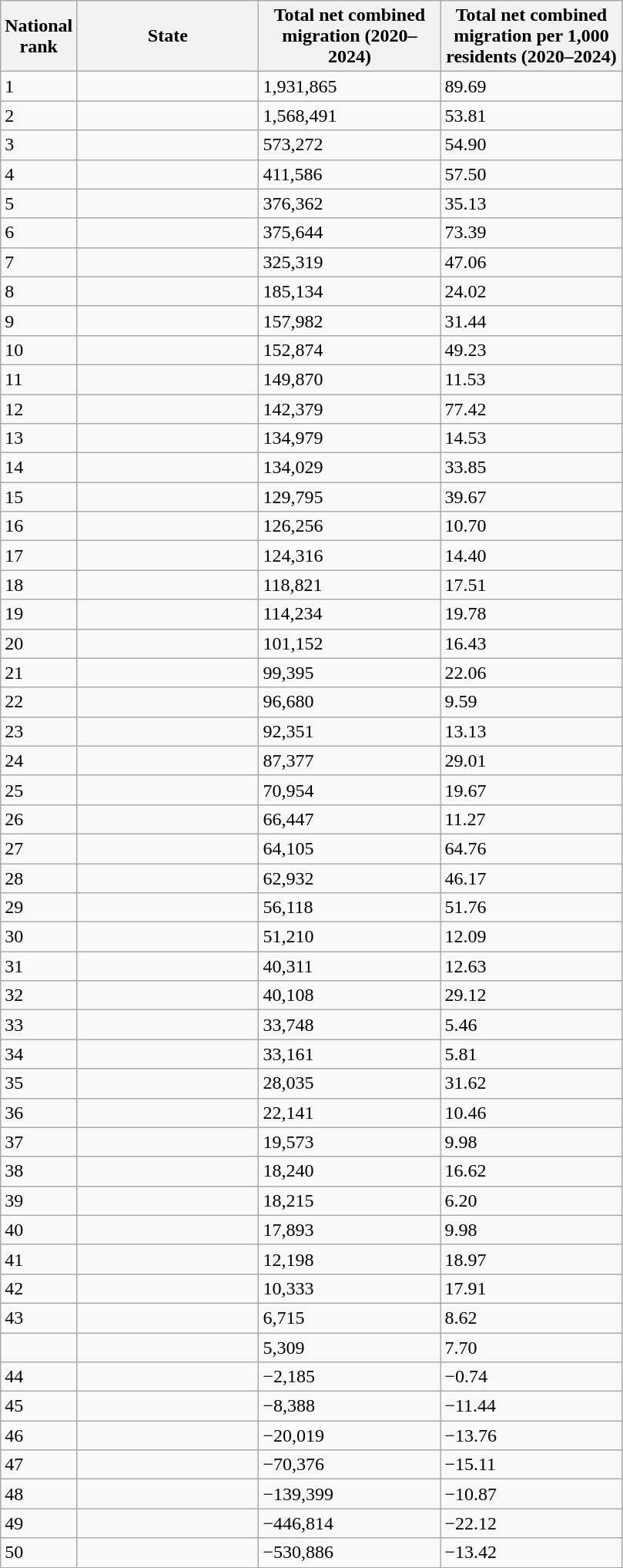<table class="wikitable sortable">
<tr>
<th scope="col" style="width: 50px;">National rank</th>
<th scope="col" style="width: 150px;">State</th>
<th scope="col" style="width: 150px;">Total net combined migration (2020–2024)</th>
<th scope="col" style="width: 150px;">Total net combined migration per 1,000 residents (2020–2024)</th>
</tr>
<tr>
<td>1</td>
<td></td>
<td>1,931,865</td>
<td>89.69</td>
</tr>
<tr>
<td>2</td>
<td></td>
<td>1,568,491</td>
<td>53.81</td>
</tr>
<tr>
<td>3</td>
<td></td>
<td>573,272</td>
<td>54.90</td>
</tr>
<tr>
<td>4</td>
<td></td>
<td>411,586</td>
<td>57.50</td>
</tr>
<tr>
<td>5</td>
<td></td>
<td>376,362</td>
<td>35.13</td>
</tr>
<tr>
<td>6</td>
<td></td>
<td>375,644</td>
<td>73.39</td>
</tr>
<tr>
<td>7</td>
<td></td>
<td>325,319</td>
<td>47.06</td>
</tr>
<tr>
<td>8</td>
<td></td>
<td>185,134</td>
<td>24.02</td>
</tr>
<tr>
<td>9</td>
<td></td>
<td>157,982</td>
<td>31.44</td>
</tr>
<tr>
<td>10</td>
<td></td>
<td>152,874</td>
<td>49.23</td>
</tr>
<tr>
<td>11</td>
<td></td>
<td>149,870</td>
<td>11.53</td>
</tr>
<tr>
<td>12</td>
<td></td>
<td>142,379</td>
<td>77.42</td>
</tr>
<tr>
<td>13</td>
<td></td>
<td>134,979</td>
<td>14.53</td>
</tr>
<tr>
<td>14</td>
<td></td>
<td>134,029</td>
<td>33.85</td>
</tr>
<tr>
<td>15</td>
<td></td>
<td>129,795</td>
<td>39.67</td>
</tr>
<tr>
<td>16</td>
<td></td>
<td>126,256</td>
<td>10.70</td>
</tr>
<tr>
<td>17</td>
<td></td>
<td>124,316</td>
<td>14.40</td>
</tr>
<tr>
<td>18</td>
<td></td>
<td>118,821</td>
<td>17.51</td>
</tr>
<tr>
<td>19</td>
<td></td>
<td>114,234</td>
<td>19.78</td>
</tr>
<tr>
<td>20</td>
<td></td>
<td>101,152</td>
<td>16.43</td>
</tr>
<tr>
<td>21</td>
<td></td>
<td>99,395</td>
<td>22.06</td>
</tr>
<tr>
<td>22</td>
<td></td>
<td>96,680</td>
<td>9.59</td>
</tr>
<tr>
<td>23</td>
<td></td>
<td>92,351</td>
<td>13.13</td>
</tr>
<tr>
<td>24</td>
<td></td>
<td>87,377</td>
<td>29.01</td>
</tr>
<tr>
<td>25</td>
<td></td>
<td>70,954</td>
<td>19.67</td>
</tr>
<tr>
<td>26</td>
<td></td>
<td>66,447</td>
<td>11.27</td>
</tr>
<tr>
<td>27</td>
<td></td>
<td>64,105</td>
<td>64.76</td>
</tr>
<tr>
<td>28</td>
<td></td>
<td>62,932</td>
<td>46.17</td>
</tr>
<tr>
<td>29</td>
<td></td>
<td>56,118</td>
<td>51.76</td>
</tr>
<tr>
<td>30</td>
<td></td>
<td>51,210</td>
<td>12.09</td>
</tr>
<tr>
<td>31</td>
<td></td>
<td>40,311</td>
<td>12.63</td>
</tr>
<tr>
<td>32</td>
<td></td>
<td>40,108</td>
<td>29.12</td>
</tr>
<tr>
<td>33</td>
<td></td>
<td>33,748</td>
<td>5.46</td>
</tr>
<tr>
<td>34</td>
<td></td>
<td>33,161</td>
<td>5.81</td>
</tr>
<tr>
<td>35</td>
<td></td>
<td>28,035</td>
<td>31.62</td>
</tr>
<tr>
<td>36</td>
<td></td>
<td>22,141</td>
<td>10.46</td>
</tr>
<tr>
<td>37</td>
<td></td>
<td>19,573</td>
<td>9.98</td>
</tr>
<tr>
<td>38</td>
<td></td>
<td>18,240</td>
<td>16.62</td>
</tr>
<tr>
<td>39</td>
<td></td>
<td>18,215</td>
<td>6.20</td>
</tr>
<tr>
<td>40</td>
<td></td>
<td>17,893</td>
<td>9.98</td>
</tr>
<tr>
<td>41</td>
<td></td>
<td>12,198</td>
<td>18.97</td>
</tr>
<tr>
<td>42</td>
<td></td>
<td>10,333</td>
<td>17.91</td>
</tr>
<tr>
<td>43</td>
<td></td>
<td>6,715</td>
<td>8.62</td>
</tr>
<tr>
<td></td>
<td></td>
<td>5,309</td>
<td>7.70</td>
</tr>
<tr>
<td>44</td>
<td></td>
<td>−2,185</td>
<td>−0.74</td>
</tr>
<tr>
<td>45</td>
<td></td>
<td>−8,388</td>
<td>−11.44</td>
</tr>
<tr>
<td>46</td>
<td></td>
<td>−20,019</td>
<td>−13.76</td>
</tr>
<tr>
<td>47</td>
<td></td>
<td>−70,376</td>
<td>−15.11</td>
</tr>
<tr>
<td>48</td>
<td></td>
<td>−139,399</td>
<td>−10.87</td>
</tr>
<tr>
<td>49</td>
<td></td>
<td>−446,814</td>
<td>−22.12</td>
</tr>
<tr>
<td>50</td>
<td></td>
<td>−530,886</td>
<td>−13.42</td>
</tr>
</table>
